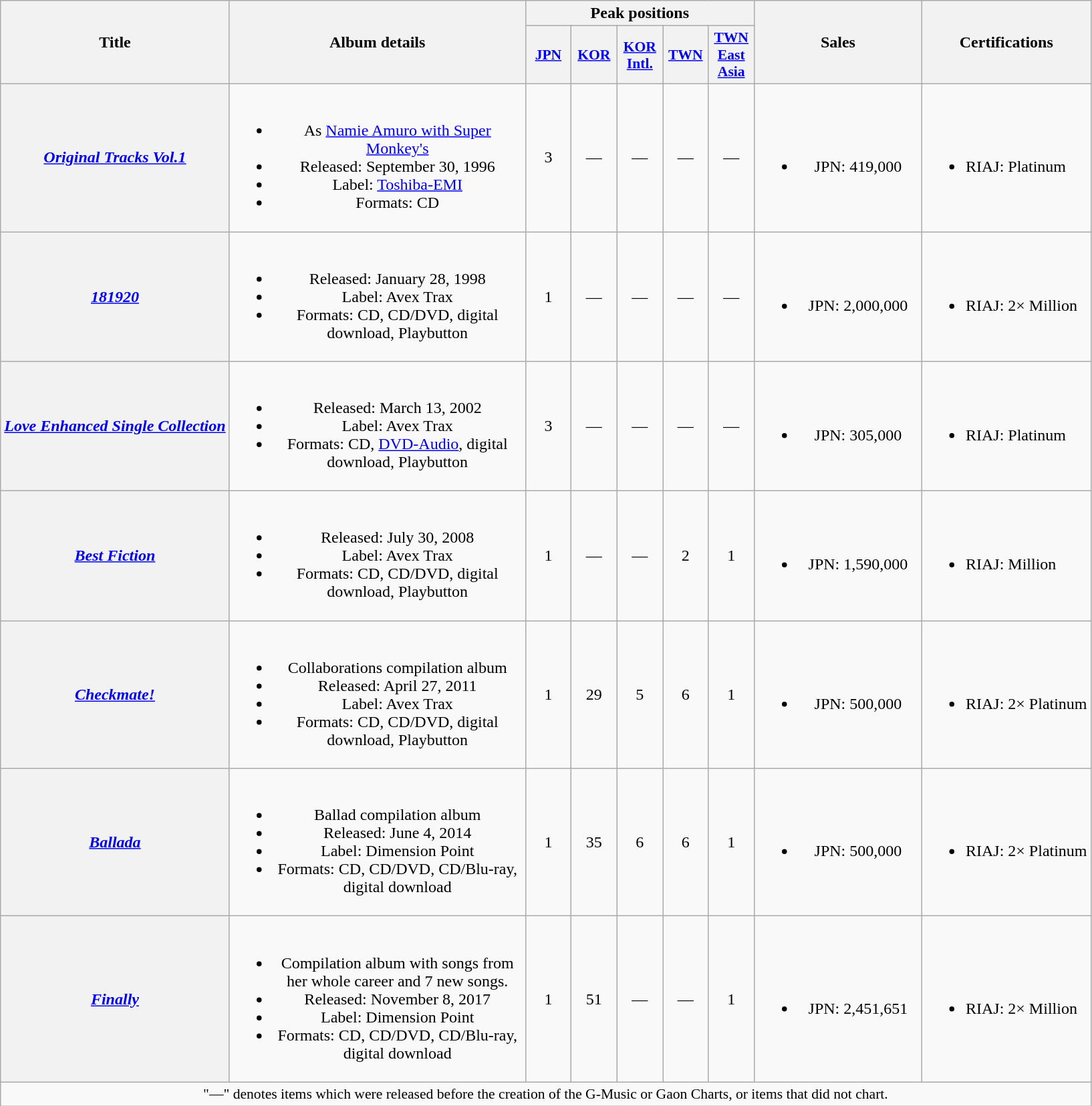<table class="wikitable plainrowheaders" style="text-align:center;">
<tr>
<th rowspan="2">Title</th>
<th style="width:18em;" rowspan="2">Album details</th>
<th colspan="5">Peak positions</th>
<th style="width:10em;" rowspan="2">Sales</th>
<th rowspan="2">Certifications</th>
</tr>
<tr>
<th scope="col" style="width:2.7em;font-size:90%;"><a href='#'>JPN</a><br></th>
<th scope="col" style="width:2.7em;font-size:90%;"><a href='#'>KOR</a><br></th>
<th scope="col" style="width:2.7em;font-size:90%;"><a href='#'>KOR Intl.</a><br></th>
<th scope="col" style="width:2.7em;font-size:90%;"><a href='#'>TWN</a><br></th>
<th scope="col" style="width:2.7em;font-size:90%;"><a href='#'>TWN East Asia</a><br></th>
</tr>
<tr>
<th scope="row"><em><a href='#'>Original Tracks Vol.1</a></em></th>
<td><br><ul><li>As <a href='#'>Namie Amuro with Super Monkey's</a></li><li>Released: September 30, 1996</li><li>Label: <a href='#'>Toshiba-EMI</a></li><li>Formats: CD</li></ul></td>
<td>3</td>
<td>—</td>
<td>—</td>
<td>—</td>
<td>—</td>
<td><br><ul><li>JPN: 419,000</li></ul></td>
<td align="left"><br><ul><li>RIAJ: Platinum</li></ul></td>
</tr>
<tr>
<th scope="row"><em><a href='#'>181920</a></em></th>
<td><br><ul><li>Released: January 28, 1998</li><li>Label: Avex Trax</li><li>Formats: CD, CD/DVD, digital download, Playbutton</li></ul></td>
<td>1</td>
<td>—</td>
<td>—</td>
<td>—</td>
<td>—</td>
<td><br><ul><li>JPN: 2,000,000</li></ul></td>
<td align="left"><br><ul><li>RIAJ: 2× Million</li></ul></td>
</tr>
<tr>
<th scope="row"><em><a href='#'>Love Enhanced Single Collection</a></em></th>
<td><br><ul><li>Released: March 13, 2002</li><li>Label: Avex Trax</li><li>Formats: CD, <a href='#'>DVD-Audio</a>, digital download, Playbutton</li></ul></td>
<td>3</td>
<td>—</td>
<td>—</td>
<td>—</td>
<td>—</td>
<td><br><ul><li>JPN: 305,000</li></ul></td>
<td align="left"><br><ul><li>RIAJ: Platinum</li></ul></td>
</tr>
<tr>
<th scope="row"><em><a href='#'>Best Fiction</a></em></th>
<td><br><ul><li>Released: July 30, 2008</li><li>Label: Avex Trax</li><li>Formats: CD, CD/DVD, digital download, Playbutton</li></ul></td>
<td>1</td>
<td>—</td>
<td>—</td>
<td>2</td>
<td>1</td>
<td><br><ul><li>JPN: 1,590,000</li></ul></td>
<td align="left"><br><ul><li>RIAJ: Million</li></ul></td>
</tr>
<tr>
<th scope="row"><em><a href='#'>Checkmate!</a></em></th>
<td><br><ul><li>Collaborations compilation album</li><li>Released: April 27, 2011</li><li>Label: Avex Trax</li><li>Formats: CD, CD/DVD, digital download, Playbutton</li></ul></td>
<td>1</td>
<td>29</td>
<td>5</td>
<td>6</td>
<td>1</td>
<td><br><ul><li>JPN: 500,000</li></ul></td>
<td align="left"><br><ul><li>RIAJ: 2× Platinum</li></ul></td>
</tr>
<tr>
<th scope="row"><em><a href='#'>Ballada</a></em></th>
<td><br><ul><li>Ballad compilation album</li><li>Released: June 4, 2014</li><li>Label: Dimension Point</li><li>Formats: CD, CD/DVD, CD/Blu-ray, digital download</li></ul></td>
<td>1</td>
<td>35</td>
<td>6</td>
<td>6</td>
<td>1</td>
<td><br><ul><li>JPN: 500,000</li></ul></td>
<td align="left"><br><ul><li>RIAJ: 2× Platinum</li></ul></td>
</tr>
<tr>
<th scope="row"><em><a href='#'>Finally</a></em></th>
<td><br><ul><li>Compilation album with songs from her whole career and 7 new songs.</li><li>Released: November 8, 2017</li><li>Label: Dimension Point</li><li>Formats: CD, CD/DVD, CD/Blu-ray, digital download</li></ul></td>
<td>1</td>
<td>51</td>
<td>—</td>
<td>—</td>
<td>1</td>
<td><br><ul><li>JPN: 2,451,651</li></ul></td>
<td align="left"><br><ul><li>RIAJ: 2× Million</li></ul></td>
</tr>
<tr>
<td colspan="12" align="center" style="font-size:90%;">"—" denotes items which were released before the creation of the G-Music or Gaon Charts, or items that did not chart.</td>
</tr>
</table>
